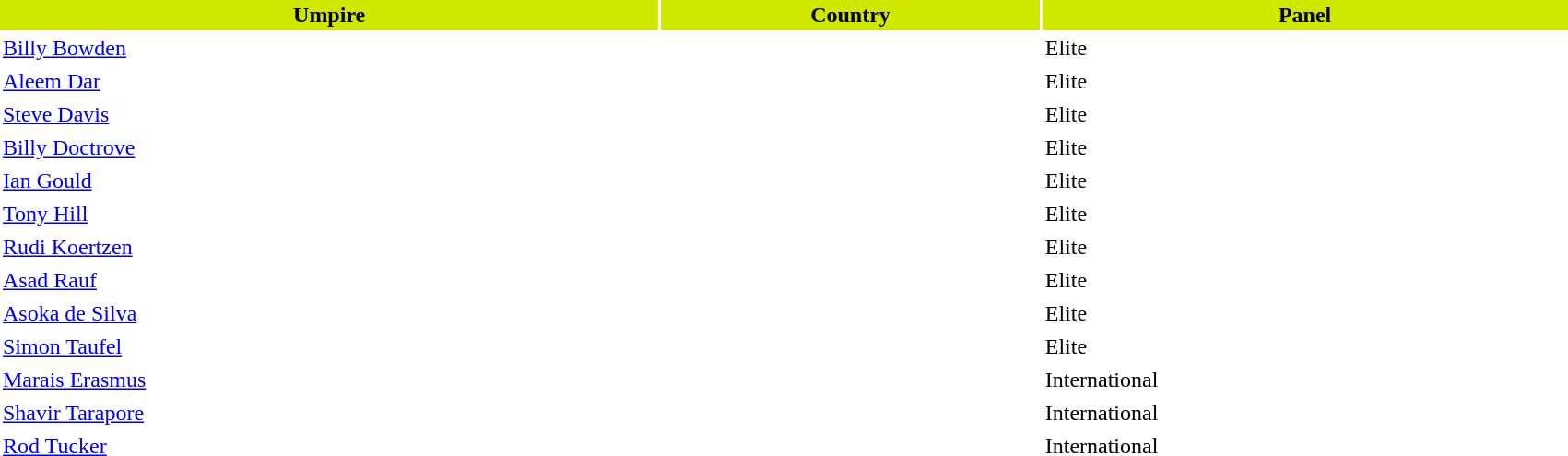<table border="0" cellspacing="2" cellpadding="2" width="90%">
<tr bgcolor=#D0E8KK>
<th width 5%>Umpire</th>
<th width 5%>Country</th>
<th width 5%>Panel</th>
</tr>
<tr>
<td align=left><a href='#'>Billy Bowden</a></td>
<td align=left></td>
<td align=left>Elite</td>
</tr>
<tr>
<td align=left><a href='#'>Aleem Dar</a></td>
<td align=left></td>
<td align=left>Elite</td>
</tr>
<tr>
<td align=left><a href='#'>Steve Davis</a></td>
<td align=left></td>
<td align=left>Elite</td>
</tr>
<tr>
<td align=left><a href='#'>Billy Doctrove</a></td>
<td align=left></td>
<td align=left>Elite</td>
</tr>
<tr>
<td align=left><a href='#'>Ian Gould</a></td>
<td align=left></td>
<td align=left>Elite</td>
</tr>
<tr>
<td align=left><a href='#'>Tony Hill</a></td>
<td align=left></td>
<td align=left>Elite</td>
</tr>
<tr>
<td align=left><a href='#'>Rudi Koertzen</a></td>
<td align=left></td>
<td align=left>Elite</td>
</tr>
<tr>
<td align=left><a href='#'>Asad Rauf</a></td>
<td align=left></td>
<td align=left>Elite</td>
</tr>
<tr>
<td align=left><a href='#'>Asoka de Silva</a></td>
<td align=left></td>
<td align=left>Elite</td>
</tr>
<tr>
<td align=left><a href='#'>Simon Taufel</a></td>
<td align=left></td>
<td align=left>Elite</td>
</tr>
<tr>
<td align=left><a href='#'>Marais Erasmus</a></td>
<td align=left></td>
<td align=left>International</td>
</tr>
<tr>
<td align=left><a href='#'>Shavir Tarapore</a></td>
<td align=left></td>
<td align=left>International</td>
</tr>
<tr>
<td align=left><a href='#'>Rod Tucker</a></td>
<td align=left></td>
<td align=left>International</td>
</tr>
<tr>
</tr>
</table>
